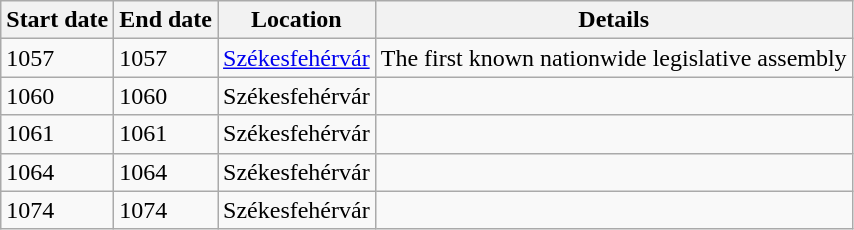<table class="wikitable">
<tr>
<th>Start date</th>
<th>End date</th>
<th>Location</th>
<th>Details</th>
</tr>
<tr>
<td>1057</td>
<td>1057</td>
<td><a href='#'>Székesfehérvár</a></td>
<td>The first known nationwide legislative assembly</td>
</tr>
<tr>
<td>1060</td>
<td>1060</td>
<td>Székesfehérvár</td>
<td></td>
</tr>
<tr>
<td>1061</td>
<td>1061</td>
<td>Székesfehérvár</td>
<td></td>
</tr>
<tr>
<td>1064</td>
<td>1064</td>
<td>Székesfehérvár</td>
<td></td>
</tr>
<tr>
<td>1074</td>
<td>1074</td>
<td>Székesfehérvár</td>
<td></td>
</tr>
</table>
